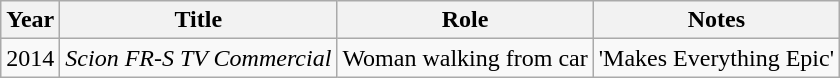<table class="wikitable sortable">
<tr>
<th>Year</th>
<th>Title</th>
<th>Role</th>
<th class="unsortable">Notes</th>
</tr>
<tr>
<td>2014</td>
<td><em>Scion FR-S TV Commercial</em></td>
<td>Woman walking from car</td>
<td>'Makes Everything Epic'</td>
</tr>
</table>
